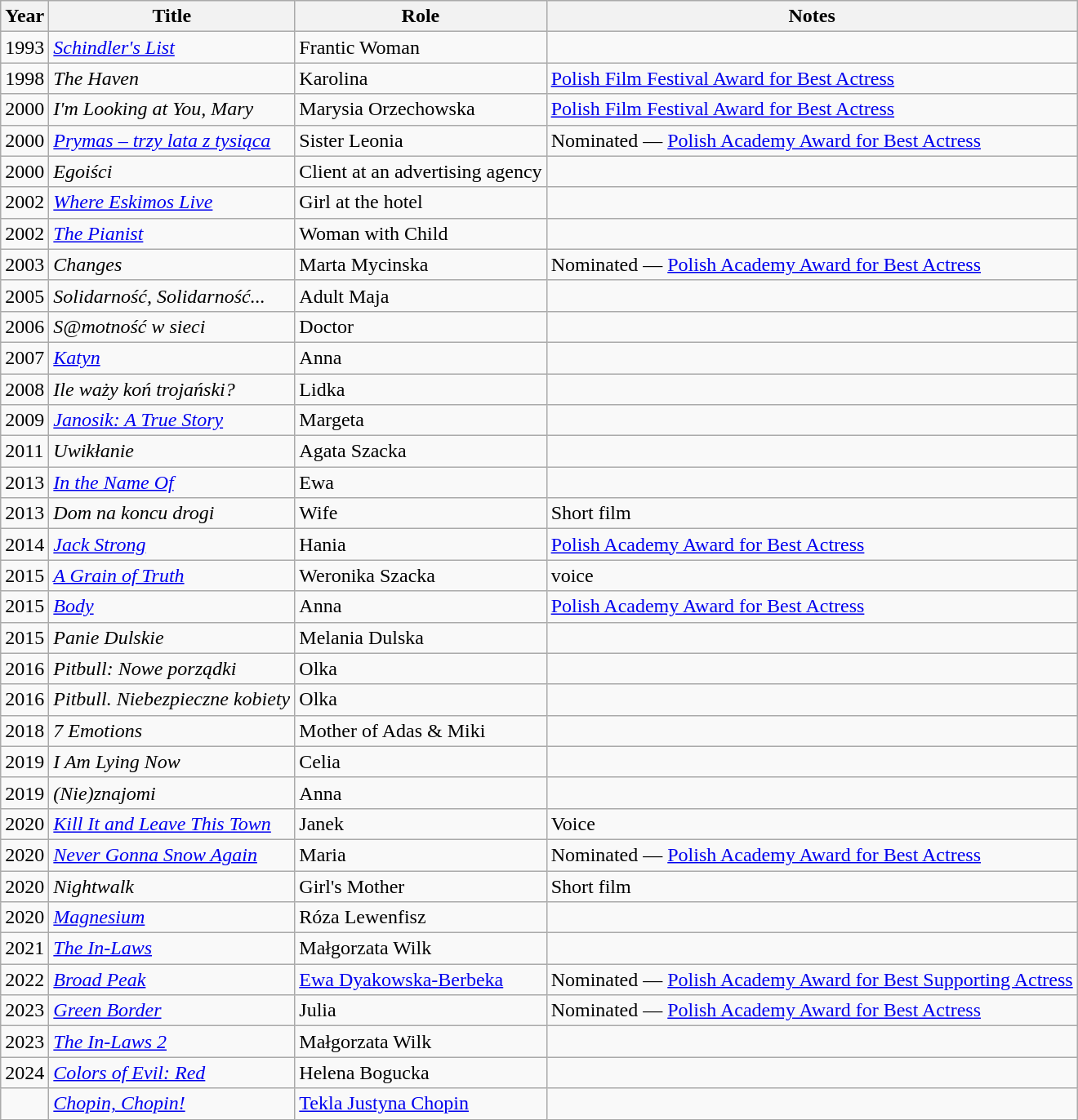<table class="wikitable sortable">
<tr>
<th>Year</th>
<th>Title</th>
<th>Role</th>
<th>Notes</th>
</tr>
<tr>
<td>1993</td>
<td><em><a href='#'>Schindler's List</a></em></td>
<td>Frantic Woman</td>
<td></td>
</tr>
<tr>
<td>1998</td>
<td><em>The Haven</em></td>
<td>Karolina</td>
<td><a href='#'>Polish Film Festival Award for Best Actress</a></td>
</tr>
<tr>
<td>2000</td>
<td><em>I'm Looking at You, Mary</em></td>
<td>Marysia Orzechowska</td>
<td><a href='#'>Polish Film Festival Award for Best Actress</a></td>
</tr>
<tr>
<td>2000</td>
<td><em><a href='#'>Prymas – trzy lata z tysiąca</a></em></td>
<td>Sister Leonia</td>
<td>Nominated — <a href='#'>Polish Academy Award for Best Actress</a></td>
</tr>
<tr>
<td>2000</td>
<td><em>Egoiści</em></td>
<td>Client at an advertising agency</td>
<td></td>
</tr>
<tr>
<td>2002</td>
<td><em><a href='#'>Where Eskimos Live</a></em></td>
<td>Girl at the hotel</td>
<td></td>
</tr>
<tr>
<td>2002</td>
<td><em><a href='#'>The Pianist</a></em></td>
<td>Woman with Child</td>
<td></td>
</tr>
<tr>
<td>2003</td>
<td><em>Changes</em></td>
<td>Marta Mycinska</td>
<td>Nominated — <a href='#'>Polish Academy Award for Best Actress</a></td>
</tr>
<tr>
<td>2005</td>
<td><em>Solidarność, Solidarność...</em></td>
<td>Adult Maja</td>
<td></td>
</tr>
<tr>
<td>2006</td>
<td><em>S@motność w sieci</em></td>
<td>Doctor</td>
<td></td>
</tr>
<tr>
<td>2007</td>
<td><em><a href='#'>Katyn</a></em></td>
<td>Anna</td>
<td></td>
</tr>
<tr>
<td>2008</td>
<td><em>Ile waży koń trojański?</em></td>
<td>Lidka</td>
<td></td>
</tr>
<tr>
<td>2009</td>
<td><em><a href='#'>Janosik: A True Story</a></em></td>
<td>Margeta</td>
<td></td>
</tr>
<tr>
<td>2011</td>
<td><em>Uwikłanie</em></td>
<td>Agata Szacka</td>
<td></td>
</tr>
<tr>
<td>2013</td>
<td><em><a href='#'>In the Name Of</a></em></td>
<td>Ewa</td>
<td></td>
</tr>
<tr>
<td>2013</td>
<td><em>Dom na koncu drogi</em></td>
<td>Wife</td>
<td>Short film</td>
</tr>
<tr>
<td>2014</td>
<td><em><a href='#'>Jack Strong</a></em></td>
<td>Hania</td>
<td><a href='#'>Polish Academy Award for Best Actress</a></td>
</tr>
<tr>
<td>2015</td>
<td><em><a href='#'>A Grain of Truth</a></em></td>
<td>Weronika Szacka</td>
<td>voice</td>
</tr>
<tr>
<td>2015</td>
<td><em><a href='#'>Body</a></em></td>
<td>Anna</td>
<td><a href='#'>Polish Academy Award for Best Actress</a></td>
</tr>
<tr>
<td>2015</td>
<td><em>Panie Dulskie</em></td>
<td>Melania Dulska</td>
<td></td>
</tr>
<tr>
<td>2016</td>
<td><em>Pitbull: Nowe porządki</em></td>
<td>Olka</td>
<td></td>
</tr>
<tr>
<td>2016</td>
<td><em>Pitbull. Niebezpieczne kobiety</em></td>
<td>Olka</td>
</tr>
<tr>
<td>2018</td>
<td><em>7 Emotions</em></td>
<td>Mother of Adas & Miki</td>
<td></td>
</tr>
<tr>
<td>2019</td>
<td><em>I Am Lying Now</em></td>
<td>Celia</td>
</tr>
<tr>
<td>2019</td>
<td><em>(Nie)znajomi</em></td>
<td>Anna</td>
<td></td>
</tr>
<tr>
<td>2020</td>
<td><em><a href='#'>Kill It and Leave This Town</a></em></td>
<td>Janek</td>
<td>Voice</td>
</tr>
<tr>
<td>2020</td>
<td><em><a href='#'>Never Gonna Snow Again</a></em></td>
<td>Maria</td>
<td>Nominated — <a href='#'>Polish Academy Award for Best Actress</a></td>
</tr>
<tr>
<td>2020</td>
<td><em>Nightwalk</em></td>
<td>Girl's Mother</td>
<td>Short film</td>
</tr>
<tr>
<td>2020</td>
<td><em><a href='#'>Magnesium</a></em></td>
<td>Róza Lewenfisz</td>
<td></td>
</tr>
<tr>
<td>2021</td>
<td><em><a href='#'>The In-Laws</a></em></td>
<td>Małgorzata Wilk</td>
<td></td>
</tr>
<tr>
<td>2022</td>
<td><em><a href='#'>Broad Peak</a></em></td>
<td><a href='#'>Ewa Dyakowska-Berbeka</a></td>
<td>Nominated — <a href='#'>Polish Academy Award for Best Supporting Actress</a></td>
</tr>
<tr>
<td>2023</td>
<td><em><a href='#'>Green Border</a></em></td>
<td>Julia</td>
<td>Nominated — <a href='#'>Polish Academy Award for Best Actress</a></td>
</tr>
<tr>
<td>2023</td>
<td><em><a href='#'>The In-Laws 2</a></em></td>
<td>Małgorzata Wilk</td>
<td></td>
</tr>
<tr>
<td>2024</td>
<td><em><a href='#'>Colors of Evil: Red</a></em></td>
<td>Helena Bogucka</td>
<td></td>
</tr>
<tr>
<td></td>
<td><em><a href='#'>Chopin, Chopin!</a></em></td>
<td><a href='#'>Tekla Justyna Chopin</a></td>
<td></td>
</tr>
</table>
